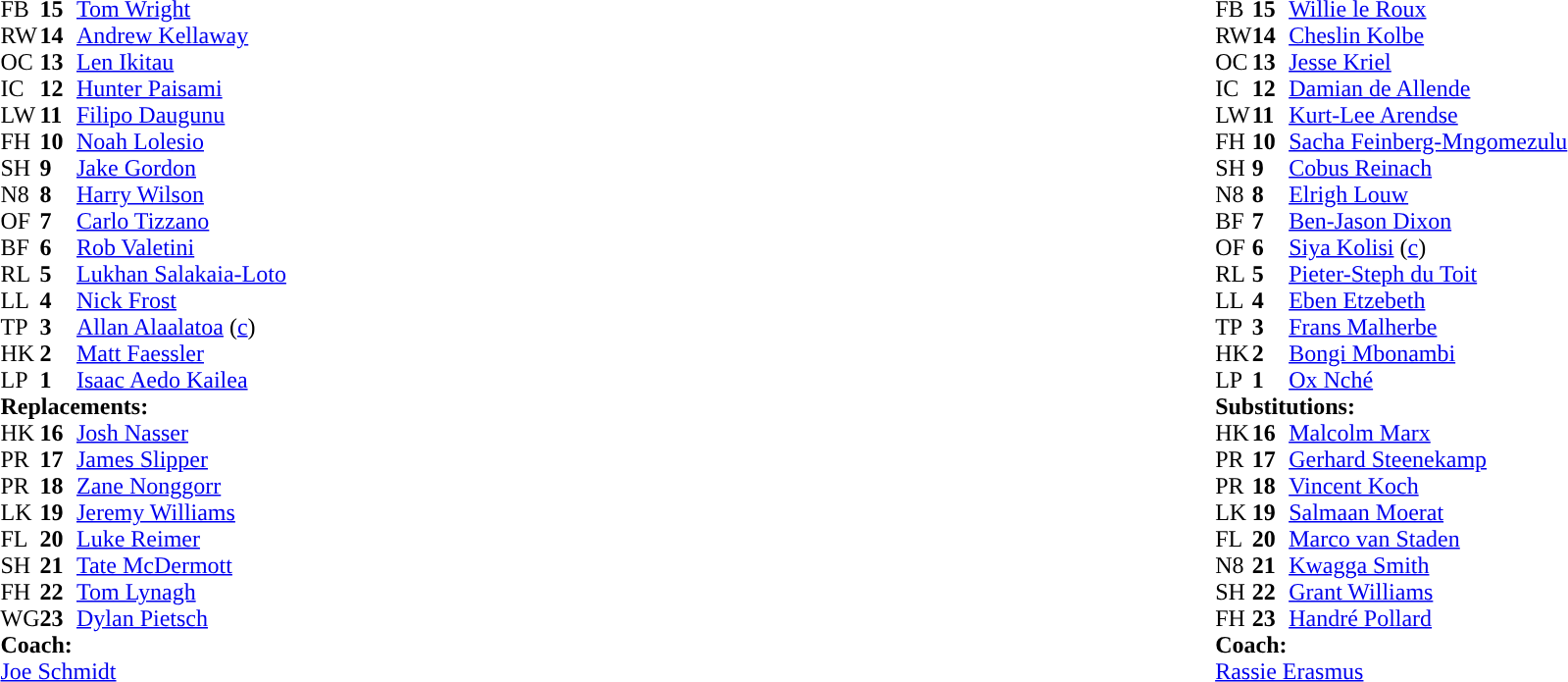<table style="width:100%">
<tr>
<td style="vertical-align:top;width:50%"><br><table cellspacing="0" cellpadding="0">
<tr>
<th width="25"></th>
<th width="25"></th>
</tr>
<tr>
<td>FB</td>
<td><strong>15</strong></td>
<td><a href='#'>Tom Wright</a></td>
</tr>
<tr>
<td>RW</td>
<td><strong>14</strong></td>
<td><a href='#'>Andrew Kellaway</a></td>
<td></td>
</tr>
<tr>
<td>OC</td>
<td><strong>13</strong></td>
<td><a href='#'>Len Ikitau</a></td>
</tr>
<tr>
<td>IC</td>
<td><strong>12</strong></td>
<td><a href='#'>Hunter Paisami</a></td>
</tr>
<tr>
<td>LW</td>
<td><strong>11</strong></td>
<td><a href='#'>Filipo Daugunu</a></td>
<td></td>
<td></td>
</tr>
<tr>
<td>FH</td>
<td><strong>10</strong></td>
<td><a href='#'>Noah Lolesio</a></td>
<td></td>
<td></td>
</tr>
<tr>
<td>SH</td>
<td><strong>9</strong></td>
<td><a href='#'>Jake Gordon</a></td>
<td></td>
<td></td>
</tr>
<tr>
<td>N8</td>
<td><strong>8</strong></td>
<td><a href='#'>Harry Wilson</a></td>
</tr>
<tr>
<td>OF</td>
<td><strong>7</strong></td>
<td><a href='#'>Carlo Tizzano</a></td>
<td></td>
<td></td>
<td></td>
<td></td>
</tr>
<tr>
<td>BF</td>
<td><strong>6</strong></td>
<td><a href='#'>Rob Valetini</a></td>
</tr>
<tr>
<td>RL</td>
<td><strong>5</strong></td>
<td><a href='#'>Lukhan Salakaia-Loto</a></td>
<td></td>
<td></td>
<td></td>
<td></td>
</tr>
<tr>
<td>LL</td>
<td><strong>4</strong></td>
<td><a href='#'>Nick Frost</a></td>
<td></td>
<td></td>
<td></td>
<td></td>
</tr>
<tr>
<td>TP</td>
<td><strong>3</strong></td>
<td><a href='#'>Allan Alaalatoa</a> (<a href='#'>c</a>)</td>
<td></td>
<td></td>
</tr>
<tr>
<td>HK</td>
<td><strong>2</strong></td>
<td><a href='#'>Matt Faessler</a></td>
<td></td>
<td></td>
</tr>
<tr>
<td>LP</td>
<td><strong>1</strong></td>
<td><a href='#'>Isaac Aedo Kailea</a></td>
<td></td>
<td></td>
</tr>
<tr>
<td colspan="3"><strong>Replacements:</strong></td>
</tr>
<tr>
<td>HK</td>
<td><strong>16</strong></td>
<td><a href='#'>Josh Nasser</a></td>
<td></td>
<td></td>
</tr>
<tr>
<td>PR</td>
<td><strong>17</strong></td>
<td><a href='#'>James Slipper</a></td>
<td></td>
<td></td>
</tr>
<tr>
<td>PR</td>
<td><strong>18</strong></td>
<td><a href='#'>Zane Nonggorr</a></td>
<td></td>
<td></td>
</tr>
<tr>
<td>LK</td>
<td><strong>19</strong></td>
<td><a href='#'>Jeremy Williams</a></td>
<td></td>
<td></td>
<td></td>
<td></td>
</tr>
<tr>
<td>FL</td>
<td><strong>20</strong></td>
<td><a href='#'>Luke Reimer</a></td>
<td></td>
<td></td>
</tr>
<tr>
<td>SH</td>
<td><strong>21</strong></td>
<td><a href='#'>Tate McDermott</a></td>
<td></td>
<td></td>
</tr>
<tr>
<td>FH</td>
<td><strong>22</strong></td>
<td><a href='#'>Tom Lynagh</a></td>
<td></td>
<td></td>
</tr>
<tr>
<td>WG</td>
<td><strong>23</strong></td>
<td><a href='#'>Dylan Pietsch</a></td>
<td></td>
<td></td>
</tr>
<tr>
<td colspan="3"><strong>Coach:</strong></td>
</tr>
<tr>
<td colspan="3"> <a href='#'>Joe Schmidt</a></td>
</tr>
</table>
</td>
<td style="vertical-align:top"></td>
<td style="vertical-align:top;width:50%"><br><table cellspacing="0" cellpadding="0" style="margin:auto">
<tr>
<th width="25"></th>
<th width="25"></th>
</tr>
<tr>
<td>FB</td>
<td><strong>15</strong></td>
<td><a href='#'>Willie le Roux</a></td>
</tr>
<tr>
<td>RW</td>
<td><strong>14</strong></td>
<td><a href='#'>Cheslin Kolbe</a></td>
</tr>
<tr>
<td>OC</td>
<td><strong>13</strong></td>
<td><a href='#'>Jesse Kriel</a></td>
<td></td>
</tr>
<tr>
<td>IC</td>
<td><strong>12</strong></td>
<td><a href='#'>Damian de Allende</a></td>
<td></td>
<td></td>
</tr>
<tr>
<td>LW</td>
<td><strong>11</strong></td>
<td><a href='#'>Kurt-Lee Arendse</a></td>
</tr>
<tr>
<td>FH</td>
<td><strong>10</strong></td>
<td><a href='#'>Sacha Feinberg-Mngomezulu</a></td>
<td></td>
<td></td>
<td></td>
<td></td>
</tr>
<tr>
<td>SH</td>
<td><strong>9</strong></td>
<td><a href='#'>Cobus Reinach</a></td>
<td></td>
<td></td>
</tr>
<tr>
<td>N8</td>
<td><strong>8</strong></td>
<td><a href='#'>Elrigh Louw</a></td>
<td></td>
<td></td>
</tr>
<tr>
<td>BF</td>
<td><strong>7</strong></td>
<td><a href='#'>Ben-Jason Dixon</a></td>
</tr>
<tr>
<td>OF</td>
<td><strong>6</strong></td>
<td><a href='#'>Siya Kolisi</a> (<a href='#'>c</a>)</td>
<td></td>
<td></td>
</tr>
<tr>
<td>RL</td>
<td><strong>5</strong></td>
<td><a href='#'>Pieter-Steph du Toit</a></td>
</tr>
<tr>
<td>LL</td>
<td><strong>4</strong></td>
<td><a href='#'>Eben Etzebeth</a></td>
<td></td>
<td></td>
</tr>
<tr>
<td>TP</td>
<td><strong>3</strong></td>
<td><a href='#'>Frans Malherbe</a></td>
<td></td>
<td></td>
</tr>
<tr>
<td>HK</td>
<td><strong>2</strong></td>
<td><a href='#'>Bongi Mbonambi</a></td>
<td></td>
<td></td>
<td></td>
<td></td>
</tr>
<tr>
<td>LP</td>
<td><strong>1</strong></td>
<td><a href='#'>Ox Nché</a></td>
<td></td>
<td></td>
</tr>
<tr>
<td colspan="3"><strong>Substitutions:</strong></td>
</tr>
<tr>
<td>HK</td>
<td><strong>16</strong></td>
<td><a href='#'>Malcolm Marx</a></td>
<td></td>
<td></td>
</tr>
<tr>
<td>PR</td>
<td><strong>17</strong></td>
<td><a href='#'>Gerhard Steenekamp</a></td>
<td></td>
<td></td>
</tr>
<tr>
<td>PR</td>
<td><strong>18</strong></td>
<td><a href='#'>Vincent Koch</a></td>
<td></td>
<td></td>
</tr>
<tr>
<td>LK</td>
<td><strong>19</strong></td>
<td><a href='#'>Salmaan Moerat</a></td>
<td></td>
<td></td>
</tr>
<tr>
<td>FL</td>
<td><strong>20</strong></td>
<td><a href='#'>Marco van Staden</a></td>
<td></td>
<td></td>
</tr>
<tr>
<td>N8</td>
<td><strong>21</strong></td>
<td><a href='#'>Kwagga Smith</a></td>
<td></td>
<td></td>
</tr>
<tr>
<td>SH</td>
<td><strong>22</strong></td>
<td><a href='#'>Grant Williams</a></td>
<td></td>
<td></td>
</tr>
<tr>
<td>FH</td>
<td><strong>23</strong></td>
<td><a href='#'>Handré Pollard</a></td>
<td></td>
<td></td>
</tr>
<tr>
<td colspan="3"><strong>Coach:</strong></td>
</tr>
<tr>
<td colspan="3"><a href='#'>Rassie Erasmus</a></td>
</tr>
</table>
</td>
</tr>
</table>
